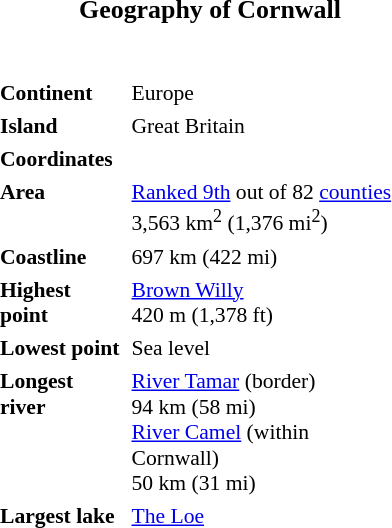<table class="toccolours" style="float: right; margin-left: 2em; width: 20em; font-size: 90%;" cellspacing="3">
<tr>
<td colspan="2" style="text-align: center; font-size: larger;"><strong>Geography of Cornwall</strong></td>
</tr>
<tr>
<td colspan="2" style="padding: 1em 0; text-align: center;"></td>
</tr>
<tr style="vertical-align: top;">
<td><strong>Continent</strong></td>
<td style="padding-right: 1em;">Europe</td>
</tr>
<tr style="vertical-align: top;">
<td><strong>Island</strong></td>
<td style="padding-right: 1em;">Great Britain</td>
</tr>
<tr style="vertical-align: top;">
<td><strong>Coordinates</strong></td>
<td style="padding-right: 1em;"></td>
</tr>
<tr style="vertical-align: top;">
<td><strong>Area</strong></td>
<td style="padding-right: 1em;"><a href='#'>Ranked 9th</a> out of 82 <a href='#'>counties</a><br>3,563 km<sup>2</sup> (1,376 mi<sup>2</sup>)</td>
</tr>
<tr style="vertical-align: top;">
<td><strong>Coastline</strong></td>
<td style="padding-right: 1em;">697 km (422 mi)</td>
</tr>
<tr style="vertical-align: top;">
<td><strong>Highest point</strong></td>
<td style="padding-right: 1em;"><a href='#'>Brown Willy</a><br> 420 m (1,378 ft)</td>
</tr>
<tr style="vertical-align: top;">
<td><strong>Lowest point</strong></td>
<td style="padding-right: 1em;">Sea level</td>
</tr>
<tr style="vertical-align: top;">
<td><strong>Longest river</strong></td>
<td style="padding-right: 1em;"><a href='#'>River Tamar</a> (border)<br>94 km (58 mi)<br><a href='#'>River Camel</a> (within Cornwall)<br>50 km (31 mi)</td>
</tr>
<tr style="vertical-align: top;">
<td><strong>Largest lake</strong></td>
<td style="padding-right: 1em;"><a href='#'>The Loe</a></td>
</tr>
</table>
